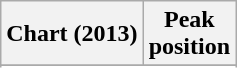<table class="wikitable sortable">
<tr>
<th>Chart (2013)</th>
<th>Peak<br>position</th>
</tr>
<tr>
</tr>
<tr>
</tr>
</table>
